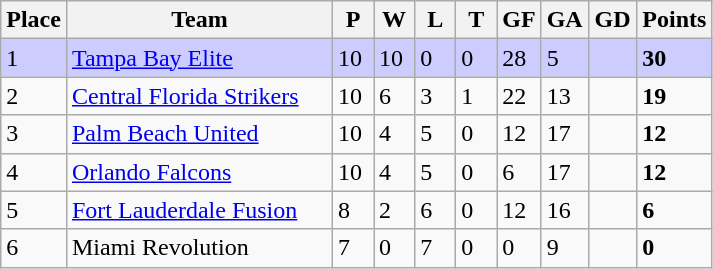<table class="wikitable">
<tr>
<th>Place</th>
<th width="170">Team</th>
<th width="20">P</th>
<th width="20">W</th>
<th width="20">L</th>
<th width="20">T</th>
<th width="20">GF</th>
<th width="20">GA</th>
<th width="25">GD</th>
<th>Points</th>
</tr>
<tr bgcolor=#ccccff>
<td>1</td>
<td><a href='#'>Tampa Bay Elite</a></td>
<td>10</td>
<td>10</td>
<td>0</td>
<td>0</td>
<td>28</td>
<td>5</td>
<td></td>
<td><strong>30</strong></td>
</tr>
<tr>
<td>2</td>
<td><a href='#'>Central Florida Strikers</a></td>
<td>10</td>
<td>6</td>
<td>3</td>
<td>1</td>
<td>22</td>
<td>13</td>
<td></td>
<td><strong>19</strong></td>
</tr>
<tr>
<td>3</td>
<td><a href='#'>Palm Beach United</a></td>
<td>10</td>
<td>4</td>
<td>5</td>
<td>0</td>
<td>12</td>
<td>17</td>
<td></td>
<td><strong>12</strong></td>
</tr>
<tr>
<td>4</td>
<td><a href='#'>Orlando Falcons</a></td>
<td>10</td>
<td>4</td>
<td>5</td>
<td>0</td>
<td>6</td>
<td>17</td>
<td></td>
<td><strong>12</strong></td>
</tr>
<tr>
<td>5</td>
<td><a href='#'>Fort Lauderdale Fusion</a></td>
<td>8</td>
<td>2</td>
<td>6</td>
<td>0</td>
<td>12</td>
<td>16</td>
<td></td>
<td><strong>6</strong></td>
</tr>
<tr>
<td>6</td>
<td>Miami Revolution</td>
<td>7</td>
<td>0</td>
<td>7</td>
<td>0</td>
<td>0</td>
<td>9</td>
<td></td>
<td><strong>0</strong></td>
</tr>
</table>
